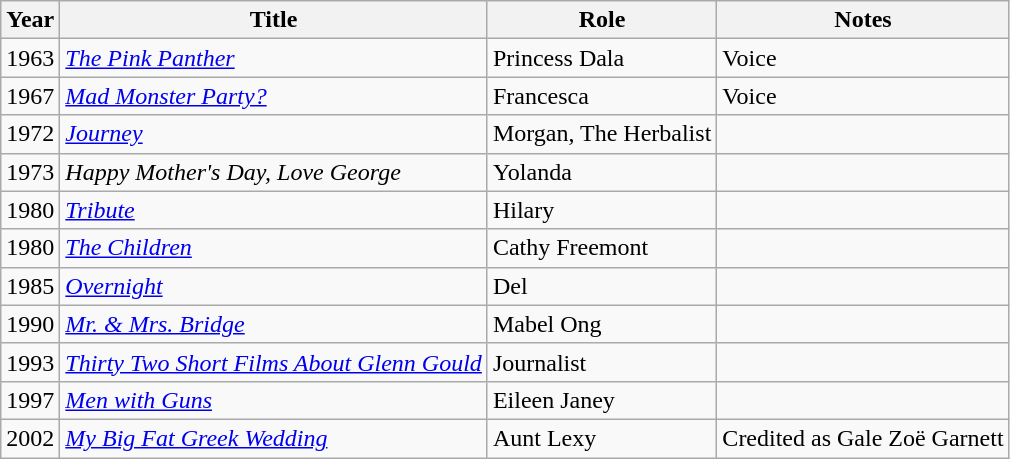<table class="wikitable sortable">
<tr>
<th>Year</th>
<th>Title</th>
<th>Role</th>
<th>Notes</th>
</tr>
<tr>
<td>1963</td>
<td><em><a href='#'>The Pink Panther</a></em></td>
<td>Princess Dala</td>
<td>Voice</td>
</tr>
<tr>
<td>1967</td>
<td><em><a href='#'>Mad Monster Party?</a></em></td>
<td>Francesca</td>
<td>Voice</td>
</tr>
<tr>
<td>1972</td>
<td><em><a href='#'>Journey</a></em></td>
<td>Morgan, The Herbalist</td>
<td></td>
</tr>
<tr>
<td>1973</td>
<td><em>Happy Mother's Day, Love George</em></td>
<td>Yolanda</td>
<td></td>
</tr>
<tr>
<td>1980</td>
<td><em><a href='#'>Tribute</a></em></td>
<td>Hilary</td>
<td></td>
</tr>
<tr>
<td>1980</td>
<td><em><a href='#'>The Children</a></em></td>
<td>Cathy Freemont</td>
<td></td>
</tr>
<tr>
<td>1985</td>
<td><em><a href='#'>Overnight</a></em></td>
<td>Del</td>
<td></td>
</tr>
<tr>
<td>1990</td>
<td><em><a href='#'>Mr. & Mrs. Bridge</a></em></td>
<td>Mabel Ong</td>
<td></td>
</tr>
<tr>
<td>1993</td>
<td><em><a href='#'>Thirty Two Short Films About Glenn Gould</a></em></td>
<td>Journalist</td>
<td></td>
</tr>
<tr>
<td>1997</td>
<td><em><a href='#'>Men with Guns</a></em></td>
<td>Eileen Janey</td>
<td></td>
</tr>
<tr>
<td>2002</td>
<td><em><a href='#'>My Big Fat Greek Wedding</a></em></td>
<td>Aunt Lexy</td>
<td>Credited as Gale Zoë Garnett</td>
</tr>
</table>
